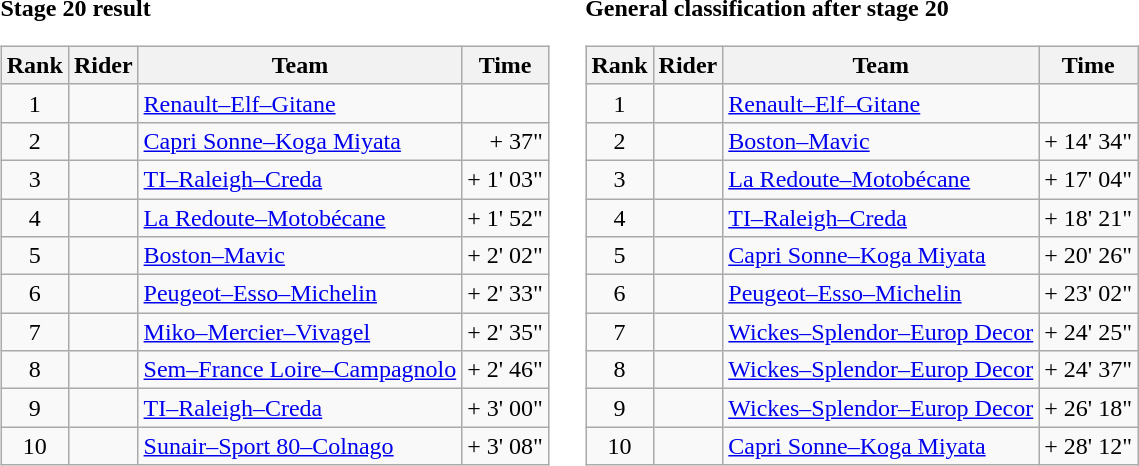<table>
<tr>
<td><strong>Stage 20 result</strong><br><table class="wikitable">
<tr>
<th scope="col">Rank</th>
<th scope="col">Rider</th>
<th scope="col">Team</th>
<th scope="col">Time</th>
</tr>
<tr>
<td style="text-align:center;">1</td>
<td></td>
<td><a href='#'>Renault–Elf–Gitane</a></td>
<td style="text-align:right;"></td>
</tr>
<tr>
<td style="text-align:center;">2</td>
<td></td>
<td><a href='#'>Capri Sonne–Koga Miyata</a></td>
<td style="text-align:right;">+ 37"</td>
</tr>
<tr>
<td style="text-align:center;">3</td>
<td></td>
<td><a href='#'>TI–Raleigh–Creda</a></td>
<td style="text-align:right;">+ 1' 03"</td>
</tr>
<tr>
<td style="text-align:center;">4</td>
<td></td>
<td><a href='#'>La Redoute–Motobécane</a></td>
<td style="text-align:right;">+ 1' 52"</td>
</tr>
<tr>
<td style="text-align:center;">5</td>
<td></td>
<td><a href='#'>Boston–Mavic</a></td>
<td style="text-align:right;">+ 2' 02"</td>
</tr>
<tr>
<td style="text-align:center;">6</td>
<td></td>
<td><a href='#'>Peugeot–Esso–Michelin</a></td>
<td style="text-align:right;">+ 2' 33"</td>
</tr>
<tr>
<td style="text-align:center;">7</td>
<td></td>
<td><a href='#'>Miko–Mercier–Vivagel</a></td>
<td style="text-align:right;">+ 2' 35"</td>
</tr>
<tr>
<td style="text-align:center;">8</td>
<td></td>
<td><a href='#'>Sem–France Loire–Campagnolo</a></td>
<td style="text-align:right;">+ 2' 46"</td>
</tr>
<tr>
<td style="text-align:center;">9</td>
<td></td>
<td><a href='#'>TI–Raleigh–Creda</a></td>
<td style="text-align:right;">+ 3' 00"</td>
</tr>
<tr>
<td style="text-align:center;">10</td>
<td></td>
<td><a href='#'>Sunair–Sport 80–Colnago</a></td>
<td style="text-align:right;">+ 3' 08"</td>
</tr>
</table>
</td>
<td></td>
<td><strong>General classification after stage 20</strong><br><table class="wikitable">
<tr>
<th scope="col">Rank</th>
<th scope="col">Rider</th>
<th scope="col">Team</th>
<th scope="col">Time</th>
</tr>
<tr>
<td style="text-align:center;">1</td>
<td> </td>
<td><a href='#'>Renault–Elf–Gitane</a></td>
<td style="text-align:right;"></td>
</tr>
<tr>
<td style="text-align:center;">2</td>
<td></td>
<td><a href='#'>Boston–Mavic</a></td>
<td style="text-align:right;">+ 14' 34"</td>
</tr>
<tr>
<td style="text-align:center;">3</td>
<td></td>
<td><a href='#'>La Redoute–Motobécane</a></td>
<td style="text-align:right;">+ 17' 04"</td>
</tr>
<tr>
<td style="text-align:center;">4</td>
<td></td>
<td><a href='#'>TI–Raleigh–Creda</a></td>
<td style="text-align:right;">+ 18' 21"</td>
</tr>
<tr>
<td style="text-align:center;">5</td>
<td></td>
<td><a href='#'>Capri Sonne–Koga Miyata</a></td>
<td style="text-align:right;">+ 20' 26"</td>
</tr>
<tr>
<td style="text-align:center;">6</td>
<td></td>
<td><a href='#'>Peugeot–Esso–Michelin</a></td>
<td style="text-align:right;">+ 23' 02"</td>
</tr>
<tr>
<td style="text-align:center;">7</td>
<td></td>
<td><a href='#'>Wickes–Splendor–Europ Decor</a></td>
<td style="text-align:right;">+ 24' 25"</td>
</tr>
<tr>
<td style="text-align:center;">8</td>
<td></td>
<td><a href='#'>Wickes–Splendor–Europ Decor</a></td>
<td style="text-align:right;">+ 24' 37"</td>
</tr>
<tr>
<td style="text-align:center;">9</td>
<td></td>
<td><a href='#'>Wickes–Splendor–Europ Decor</a></td>
<td style="text-align:right;">+ 26' 18"</td>
</tr>
<tr>
<td style="text-align:center;">10</td>
<td></td>
<td><a href='#'>Capri Sonne–Koga Miyata</a></td>
<td style="text-align:right;">+ 28' 12"</td>
</tr>
</table>
</td>
</tr>
</table>
